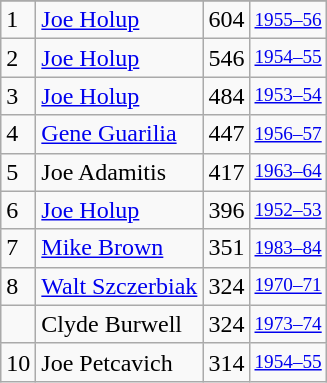<table class="wikitable">
<tr>
</tr>
<tr>
<td>1</td>
<td><a href='#'>Joe Holup</a></td>
<td>604</td>
<td style="font-size:80%;"><a href='#'>1955–56</a></td>
</tr>
<tr>
<td>2</td>
<td><a href='#'>Joe Holup</a></td>
<td>546</td>
<td style="font-size:80%;"><a href='#'>1954–55</a></td>
</tr>
<tr>
<td>3</td>
<td><a href='#'>Joe Holup</a></td>
<td>484</td>
<td style="font-size:80%;"><a href='#'>1953–54</a></td>
</tr>
<tr>
<td>4</td>
<td><a href='#'>Gene Guarilia</a></td>
<td>447</td>
<td style="font-size:80%;"><a href='#'>1956–57</a></td>
</tr>
<tr>
<td>5</td>
<td>Joe Adamitis</td>
<td>417</td>
<td style="font-size:80%;"><a href='#'>1963–64</a></td>
</tr>
<tr>
<td>6</td>
<td><a href='#'>Joe Holup</a></td>
<td>396</td>
<td style="font-size:80%;"><a href='#'>1952–53</a></td>
</tr>
<tr>
<td>7</td>
<td><a href='#'>Mike Brown</a></td>
<td>351</td>
<td style="font-size:80%;"><a href='#'>1983–84</a></td>
</tr>
<tr>
<td>8</td>
<td><a href='#'>Walt Szczerbiak</a></td>
<td>324</td>
<td style="font-size:80%;"><a href='#'>1970–71</a></td>
</tr>
<tr>
<td></td>
<td>Clyde Burwell</td>
<td>324</td>
<td style="font-size:80%;"><a href='#'>1973–74</a></td>
</tr>
<tr>
<td>10</td>
<td>Joe Petcavich</td>
<td>314</td>
<td style="font-size:80%;"><a href='#'>1954–55</a></td>
</tr>
</table>
